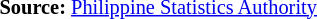<table style="font-size:85%;" '|>
<tr>
<td><br><p>
<strong>Source:</strong> <a href='#'>Philippine Statistics Authority</a>
</p></td>
</tr>
</table>
